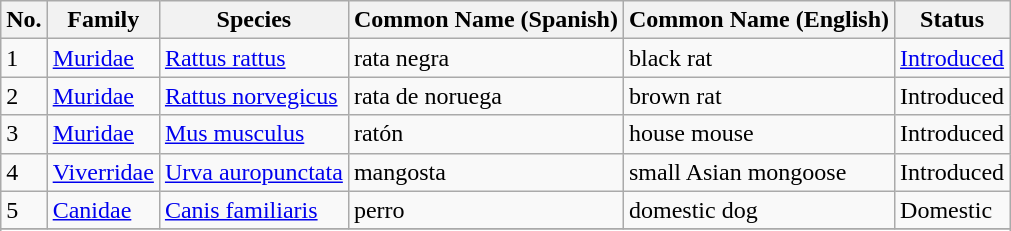<table class="wikitable sortable">
<tr>
<th>No.</th>
<th>Family</th>
<th>Species</th>
<th>Common Name (Spanish)</th>
<th>Common Name (English)</th>
<th>Status</th>
</tr>
<tr>
<td>1</td>
<td><a href='#'>Muridae</a></td>
<td><a href='#'>Rattus rattus</a></td>
<td>rata negra</td>
<td>black rat</td>
<td><a href='#'>Introduced</a></td>
</tr>
<tr>
<td>2</td>
<td><a href='#'>Muridae</a></td>
<td><a href='#'>Rattus norvegicus</a></td>
<td>rata de noruega</td>
<td>brown rat</td>
<td>Introduced</td>
</tr>
<tr>
<td>3</td>
<td><a href='#'>Muridae</a></td>
<td><a href='#'>Mus musculus</a></td>
<td>ratón</td>
<td>house mouse</td>
<td>Introduced</td>
</tr>
<tr>
<td>4</td>
<td><a href='#'>Viverridae</a></td>
<td><a href='#'>Urva auropunctata</a></td>
<td>mangosta</td>
<td>small Asian mongoose</td>
<td>Introduced</td>
</tr>
<tr>
<td>5</td>
<td><a href='#'>Canidae</a></td>
<td><a href='#'>Canis familiaris</a></td>
<td>perro</td>
<td>domestic dog</td>
<td>Domestic</td>
</tr>
<tr>
</tr>
<tr bgcolor=#ffffff class="sortbottom">
</tr>
</table>
